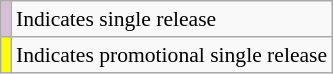<table class="wikitable sortable" style="font-size:90%;">
<tr>
<td style="background-color:#D8BFD8"></td>
<td>Indicates single release</td>
</tr>
<tr>
<td style="background-color:#ffff00"></td>
<td>Indicates promotional single release</td>
</tr>
</table>
